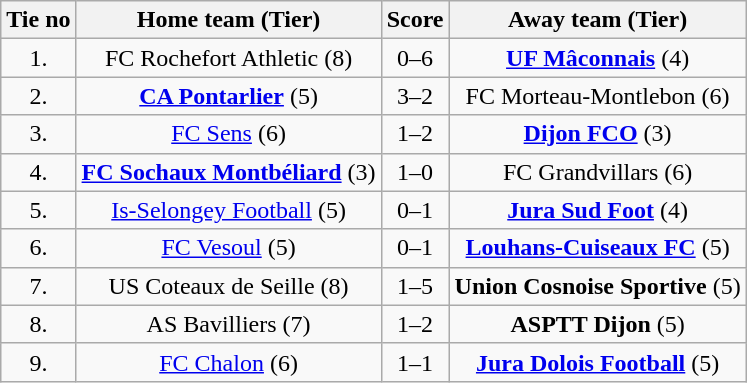<table class="wikitable" style="text-align: center">
<tr>
<th>Tie no</th>
<th>Home team (Tier)</th>
<th>Score</th>
<th>Away team (Tier)</th>
</tr>
<tr>
<td>1.</td>
<td>FC Rochefort Athletic (8)</td>
<td>0–6</td>
<td><strong><a href='#'>UF Mâconnais</a></strong> (4)</td>
</tr>
<tr>
<td>2.</td>
<td><strong><a href='#'>CA Pontarlier</a></strong> (5)</td>
<td>3–2</td>
<td>FC Morteau-Montlebon (6)</td>
</tr>
<tr>
<td>3.</td>
<td><a href='#'>FC Sens</a> (6)</td>
<td>1–2</td>
<td><strong><a href='#'>Dijon FCO</a></strong> (3)</td>
</tr>
<tr>
<td>4.</td>
<td><strong><a href='#'>FC Sochaux Montbéliard</a></strong> (3)</td>
<td>1–0</td>
<td>FC Grandvillars (6)</td>
</tr>
<tr>
<td>5.</td>
<td><a href='#'>Is-Selongey Football</a> (5)</td>
<td>0–1</td>
<td><strong><a href='#'>Jura Sud Foot</a></strong> (4)</td>
</tr>
<tr>
<td>6.</td>
<td><a href='#'>FC Vesoul</a> (5)</td>
<td>0–1</td>
<td><strong><a href='#'>Louhans-Cuiseaux FC</a></strong> (5)</td>
</tr>
<tr>
<td>7.</td>
<td>US Coteaux de Seille (8)</td>
<td>1–5</td>
<td><strong>Union Cosnoise Sportive</strong> (5)</td>
</tr>
<tr>
<td>8.</td>
<td>AS Bavilliers (7)</td>
<td>1–2</td>
<td><strong>ASPTT Dijon</strong> (5)</td>
</tr>
<tr>
<td>9.</td>
<td><a href='#'>FC Chalon</a> (6)</td>
<td>1–1 </td>
<td><strong><a href='#'>Jura Dolois Football</a></strong> (5)</td>
</tr>
</table>
